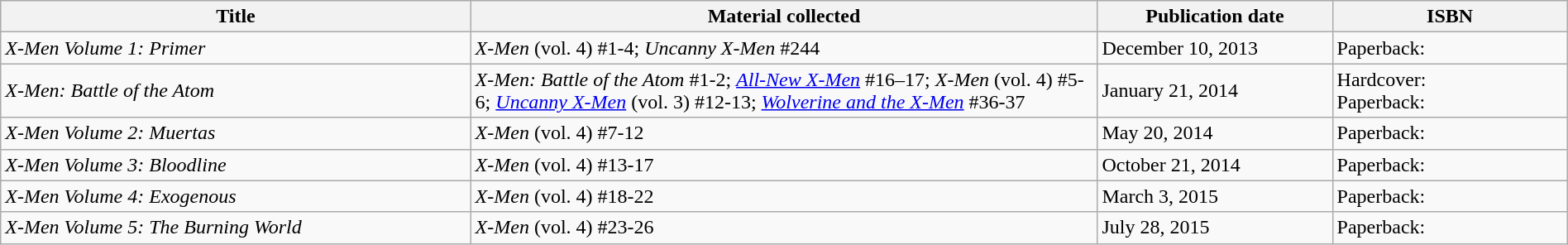<table class="wikitable" width="100%">
<tr>
<th width="30%">Title</th>
<th width="40%">Material collected</th>
<th width="15%">Publication date</th>
<th width="15%">ISBN</th>
</tr>
<tr>
<td><em>X-Men Volume 1: Primer</em></td>
<td><em>X-Men</em> (vol. 4) #1-4; <em>Uncanny X-Men</em> #244</td>
<td>December 10, 2013</td>
<td>Paperback: </td>
</tr>
<tr>
<td><em>X-Men: Battle of the Atom</em></td>
<td><em>X-Men: Battle of the Atom</em> #1-2; <em><a href='#'>All-New X-Men</a></em> #16–17; <em>X-Men</em> (vol. 4) #5-6; <em><a href='#'>Uncanny X-Men</a></em> (vol. 3) #12-13; <em><a href='#'>Wolverine and the X-Men</a></em> #36-37</td>
<td>January 21, 2014</td>
<td>Hardcover: <br>Paperback: </td>
</tr>
<tr>
<td><em>X-Men Volume 2: Muertas</em></td>
<td><em>X-Men</em> (vol. 4) #7-12</td>
<td>May 20, 2014</td>
<td>Paperback: </td>
</tr>
<tr>
<td><em>X-Men Volume 3: Bloodline</em></td>
<td><em>X-Men</em> (vol. 4) #13-17</td>
<td>October 21, 2014</td>
<td>Paperback: </td>
</tr>
<tr>
<td><em>X-Men Volume 4: Exogenous</em></td>
<td><em>X-Men</em> (vol. 4) #18-22</td>
<td>March 3, 2015</td>
<td>Paperback: </td>
</tr>
<tr>
<td><em>X-Men Volume 5: The Burning World</em></td>
<td><em>X-Men</em> (vol. 4) #23-26</td>
<td>July 28, 2015</td>
<td>Paperback: </td>
</tr>
</table>
